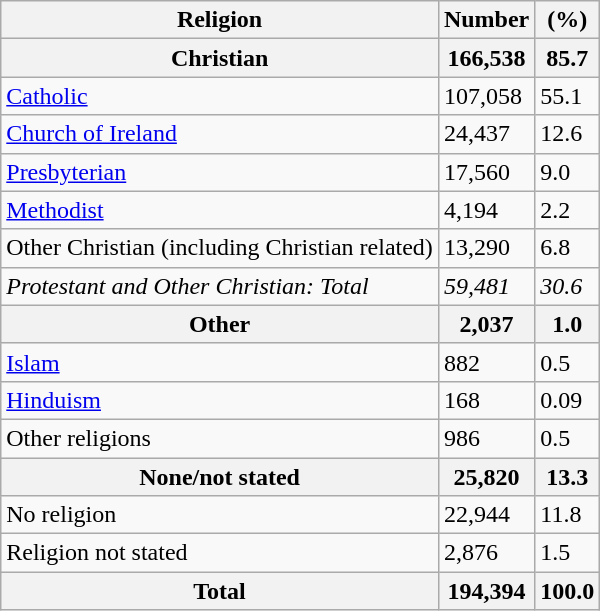<table class="wikitable">
<tr>
<th>Religion</th>
<th>Number</th>
<th>(%)</th>
</tr>
<tr>
<th>Christian</th>
<th>166,538</th>
<th>85.7</th>
</tr>
<tr>
<td><a href='#'>Catholic</a></td>
<td>107,058</td>
<td>55.1</td>
</tr>
<tr>
<td><a href='#'>Church of Ireland</a></td>
<td>24,437</td>
<td>12.6</td>
</tr>
<tr>
<td><a href='#'>Presbyterian</a></td>
<td>17,560</td>
<td>9.0</td>
</tr>
<tr>
<td><a href='#'>Methodist</a></td>
<td>4,194</td>
<td>2.2</td>
</tr>
<tr>
<td>Other Christian (including Christian related)</td>
<td>13,290</td>
<td>6.8</td>
</tr>
<tr>
<td><em>Protestant and Other Christian: Total</em></td>
<td><em>59,481</em></td>
<td><em>30.6</em></td>
</tr>
<tr>
<th>Other</th>
<th>2,037</th>
<th>1.0</th>
</tr>
<tr>
<td><a href='#'>Islam</a></td>
<td>882</td>
<td>0.5</td>
</tr>
<tr>
<td><a href='#'>Hinduism</a></td>
<td>168</td>
<td>0.09</td>
</tr>
<tr>
<td>Other religions</td>
<td>986</td>
<td>0.5</td>
</tr>
<tr>
<th>None/not stated</th>
<th>25,820</th>
<th>13.3</th>
</tr>
<tr>
<td>No religion</td>
<td>22,944</td>
<td>11.8</td>
</tr>
<tr>
<td>Religion not stated</td>
<td>2,876</td>
<td>1.5</td>
</tr>
<tr>
<th>Total</th>
<th>194,394</th>
<th>100.0</th>
</tr>
</table>
